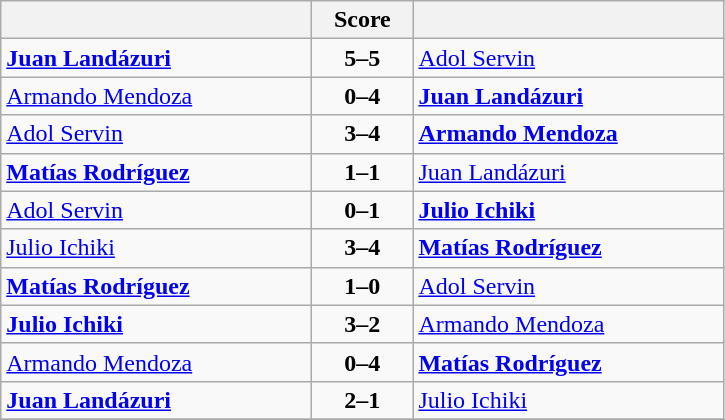<table class="wikitable" style="text-align: center; font-size:100% ">
<tr>
<th align="right" width="200"></th>
<th width="60">Score</th>
<th align="left" width="200"></th>
</tr>
<tr>
<td align=left><strong> <a href='#'>Juan Landázuri</a></strong></td>
<td align=center><strong>5–5</strong></td>
<td align=left> <a href='#'>Adol Servin</a></td>
</tr>
<tr>
<td align=left> <a href='#'>Armando Mendoza</a></td>
<td align=center><strong>0–4</strong></td>
<td align=left><strong> <a href='#'>Juan Landázuri</a></strong></td>
</tr>
<tr>
<td align=left> <a href='#'>Adol Servin</a></td>
<td align=center><strong>3–4</strong></td>
<td align=left><strong> <a href='#'>Armando Mendoza</a></strong></td>
</tr>
<tr>
<td align=left><strong> <a href='#'>Matías Rodríguez</a></strong></td>
<td align=center><strong>1–1</strong></td>
<td align=left> <a href='#'>Juan Landázuri</a></td>
</tr>
<tr>
<td align=left> <a href='#'>Adol Servin</a></td>
<td align=center><strong>0–1</strong></td>
<td align=left><strong> <a href='#'>Julio Ichiki</a></strong></td>
</tr>
<tr>
<td align=left> <a href='#'>Julio Ichiki</a></td>
<td align=center><strong>3–4</strong></td>
<td align=left><strong> <a href='#'>Matías Rodríguez</a></strong></td>
</tr>
<tr>
<td align=left><strong> <a href='#'>Matías Rodríguez</a></strong></td>
<td align=center><strong>1–0</strong></td>
<td align=left> <a href='#'>Adol Servin</a></td>
</tr>
<tr>
<td align=left><strong> <a href='#'>Julio Ichiki</a></strong></td>
<td align=center><strong>3–2</strong></td>
<td align=left> <a href='#'>Armando Mendoza</a></td>
</tr>
<tr>
<td align=left> <a href='#'>Armando Mendoza</a></td>
<td align=center><strong>0–4</strong></td>
<td align=left><strong> <a href='#'>Matías Rodríguez</a></strong></td>
</tr>
<tr>
<td align=left><strong> <a href='#'>Juan Landázuri</a></strong></td>
<td align=center><strong>2–1</strong></td>
<td align=left> <a href='#'>Julio Ichiki</a></td>
</tr>
<tr>
</tr>
</table>
